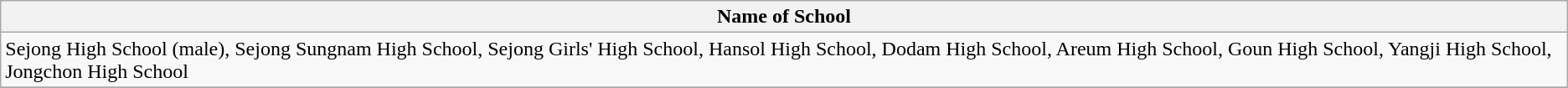<table class="wikitable">
<tr>
<th>Name of School</th>
</tr>
<tr>
<td>Sejong High School (male), Sejong Sungnam High School, Sejong Girls' High School, Hansol High School, Dodam High School, Areum High School, Goun High School, Yangji High School, Jongchon High School</td>
</tr>
<tr align="center">
</tr>
</table>
